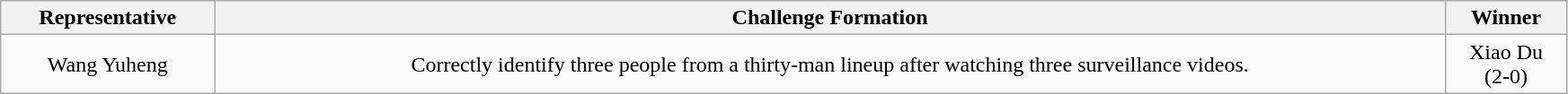<table class="wikitable" style="width:92%; text-align:center">
<tr>
<th>Representative</th>
<th>Challenge Formation</th>
<th>Winner</th>
</tr>
<tr>
<td>Wang Yuheng</td>
<td>Correctly identify three people from a thirty-man lineup after watching three surveillance videos.</td>
<td>Xiao Du<br>(2-0)</td>
</tr>
</table>
